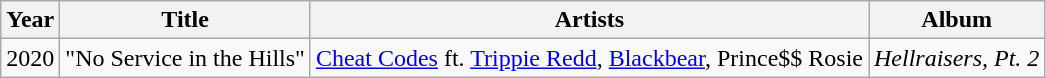<table class="wikitable">
<tr>
<th>Year</th>
<th>Title</th>
<th>Artists</th>
<th>Album</th>
</tr>
<tr>
<td>2020</td>
<td>"No Service in the Hills"</td>
<td><a href='#'>Cheat Codes</a> ft. <a href='#'>Trippie Redd</a>, <a href='#'>Blackbear</a>, Prince$$ Rosie</td>
<td><em>Hellraisers, Pt. 2</em></td>
</tr>
</table>
